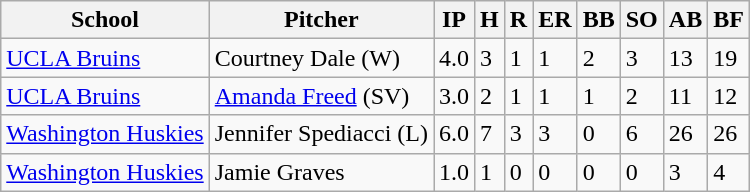<table class="wikitable">
<tr>
<th>School</th>
<th>Pitcher</th>
<th>IP</th>
<th>H</th>
<th>R</th>
<th>ER</th>
<th>BB</th>
<th>SO</th>
<th>AB</th>
<th>BF</th>
</tr>
<tr>
<td><a href='#'>UCLA Bruins</a></td>
<td>Courtney Dale (W)</td>
<td>4.0</td>
<td>3</td>
<td>1</td>
<td>1</td>
<td>2</td>
<td>3</td>
<td>13</td>
<td>19</td>
</tr>
<tr>
<td><a href='#'>UCLA Bruins</a></td>
<td><a href='#'>Amanda Freed</a> (SV)</td>
<td>3.0</td>
<td>2</td>
<td>1</td>
<td>1</td>
<td>1</td>
<td>2</td>
<td>11</td>
<td>12</td>
</tr>
<tr>
<td><a href='#'>Washington Huskies</a></td>
<td>Jennifer Spediacci (L)</td>
<td>6.0</td>
<td>7</td>
<td>3</td>
<td>3</td>
<td>0</td>
<td>6</td>
<td>26</td>
<td>26</td>
</tr>
<tr>
<td><a href='#'>Washington Huskies</a></td>
<td>Jamie Graves</td>
<td>1.0</td>
<td>1</td>
<td>0</td>
<td>0</td>
<td>0</td>
<td>0</td>
<td>3</td>
<td>4</td>
</tr>
</table>
